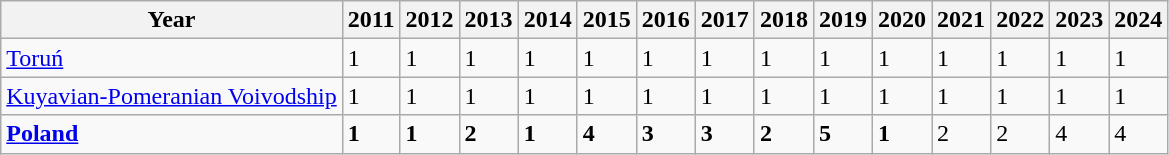<table class="wikitable">
<tr>
<th>Year</th>
<th>2011</th>
<th>2012</th>
<th>2013</th>
<th>2014</th>
<th>2015</th>
<th>2016</th>
<th>2017</th>
<th>2018</th>
<th>2019</th>
<th>2020</th>
<th>2021<br></th>
<th>2022<br></th>
<th>2023<br></th>
<th>2024<br></th>
</tr>
<tr>
<td><a href='#'>Toruń</a></td>
<td>1</td>
<td>1</td>
<td>1</td>
<td>1</td>
<td>1</td>
<td>1</td>
<td>1</td>
<td>1</td>
<td>1</td>
<td>1</td>
<td>1</td>
<td>1</td>
<td>1</td>
<td>1</td>
</tr>
<tr>
<td><a href='#'>Kuyavian-Pomeranian Voivodship</a></td>
<td>1</td>
<td>1</td>
<td>1</td>
<td>1</td>
<td>1</td>
<td>1</td>
<td>1</td>
<td>1</td>
<td>1</td>
<td>1</td>
<td>1</td>
<td>1</td>
<td>1</td>
<td>1</td>
</tr>
<tr>
<td><strong><a href='#'>Poland</a></strong></td>
<td><strong>1</strong></td>
<td><strong>1</strong></td>
<td><strong>2</strong></td>
<td><strong>1</strong></td>
<td><strong>4</strong></td>
<td><strong>3</strong></td>
<td><strong>3</strong></td>
<td><strong>2</strong></td>
<td><strong>5</strong></td>
<td><strong>1</strong></td>
<td>2</td>
<td>2</td>
<td>4</td>
<td>4</td>
</tr>
</table>
